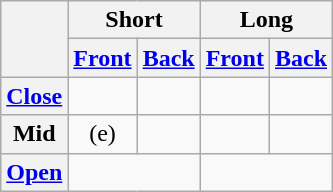<table class="wikitable" border="1" style="text-align:center">
<tr>
<th rowspan="2"></th>
<th colspan="2">Short</th>
<th colspan="2">Long</th>
</tr>
<tr>
<th><a href='#'>Front</a></th>
<th><a href='#'>Back</a></th>
<th><a href='#'>Front</a></th>
<th><a href='#'>Back</a></th>
</tr>
<tr align="center">
<th><a href='#'>Close</a></th>
<td></td>
<td></td>
<td></td>
<td></td>
</tr>
<tr>
<th>Mid</th>
<td>(e)</td>
<td></td>
<td></td>
<td></td>
</tr>
<tr align="center">
<th><a href='#'>Open</a></th>
<td colspan="2"></td>
<td colspan="2"></td>
</tr>
</table>
